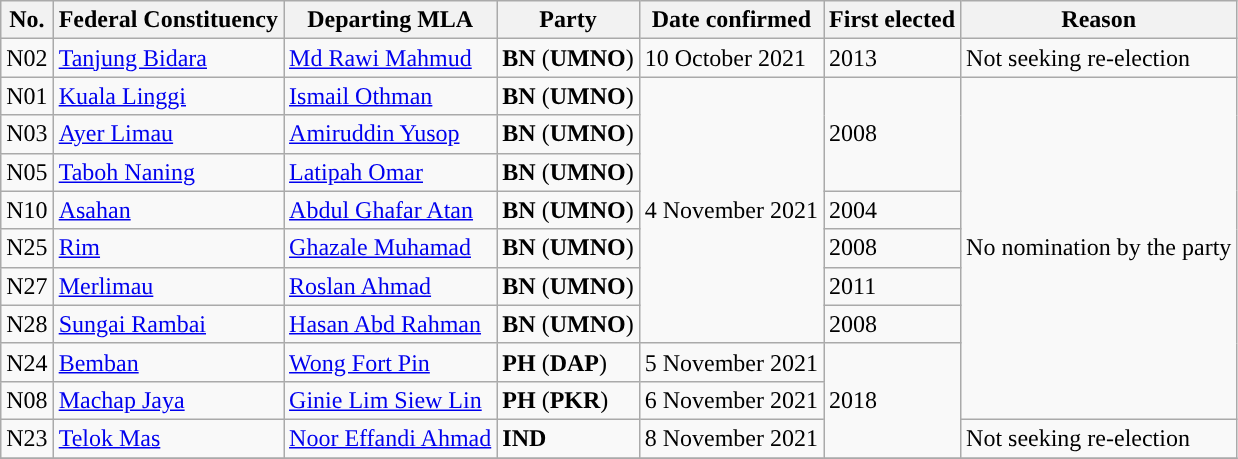<table class="wikitable">
<tr>
<th>No.</th>
<th>Federal Constituency</th>
<th>Departing MLA</th>
<th>Party</th>
<th>Date confirmed</th>
<th>First elected</th>
<th>Reason</th>
</tr>
<tr>
<td>N02</td>
<td><a href='#'>Tanjung Bidara</a></td>
<td><a href='#'>Md Rawi Mahmud</a></td>
<td><strong>BN</strong> (<strong>UMNO</strong>)</td>
<td>10 October 2021</td>
<td>2013</td>
<td>Not seeking re-election</td>
</tr>
<tr>
<td>N01</td>
<td><a href='#'>Kuala Linggi</a></td>
<td><a href='#'>Ismail Othman</a></td>
<td><strong>BN</strong> (<strong>UMNO</strong>)</td>
<td rowspan="7">4 November 2021</td>
<td rowspan="3">2008</td>
<td rowspan="9">No nomination by the party</td>
</tr>
<tr>
<td>N03</td>
<td><a href='#'>Ayer Limau</a></td>
<td><a href='#'>Amiruddin Yusop</a></td>
<td><strong>BN</strong> (<strong>UMNO</strong>)</td>
</tr>
<tr>
<td>N05</td>
<td><a href='#'>Taboh Naning</a></td>
<td><a href='#'>Latipah Omar</a></td>
<td><strong>BN</strong> (<strong>UMNO</strong>)</td>
</tr>
<tr>
<td>N10</td>
<td><a href='#'>Asahan</a></td>
<td><a href='#'>Abdul Ghafar Atan</a></td>
<td><strong>BN</strong> (<strong>UMNO</strong>)</td>
<td>2004</td>
</tr>
<tr>
<td>N25</td>
<td><a href='#'>Rim</a></td>
<td><a href='#'>Ghazale Muhamad</a></td>
<td><strong>BN</strong> (<strong>UMNO</strong>)</td>
<td>2008</td>
</tr>
<tr>
<td>N27</td>
<td><a href='#'>Merlimau</a></td>
<td><a href='#'>Roslan Ahmad</a></td>
<td><strong>BN</strong> (<strong>UMNO</strong>)</td>
<td>2011</td>
</tr>
<tr>
<td>N28</td>
<td><a href='#'>Sungai Rambai</a></td>
<td><a href='#'>Hasan Abd Rahman</a></td>
<td><strong>BN</strong> (<strong>UMNO</strong>)</td>
<td>2008</td>
</tr>
<tr>
<td>N24</td>
<td><a href='#'>Bemban</a></td>
<td><a href='#'>Wong Fort Pin</a></td>
<td><strong>PH</strong> (<strong>DAP</strong>)</td>
<td>5 November 2021</td>
<td rowspan="3">2018</td>
</tr>
<tr>
<td>N08</td>
<td><a href='#'>Machap Jaya</a></td>
<td><a href='#'>Ginie Lim Siew Lin</a></td>
<td><strong>PH</strong> (<strong>PKR</strong>)</td>
<td>6 November 2021</td>
</tr>
<tr>
<td>N23</td>
<td><a href='#'>Telok Mas</a></td>
<td><a href='#'>Noor Effandi Ahmad</a></td>
<td><strong>IND</strong></td>
<td>8 November 2021</td>
<td>Not seeking re-election</td>
</tr>
<tr>
</tr>
</table>
